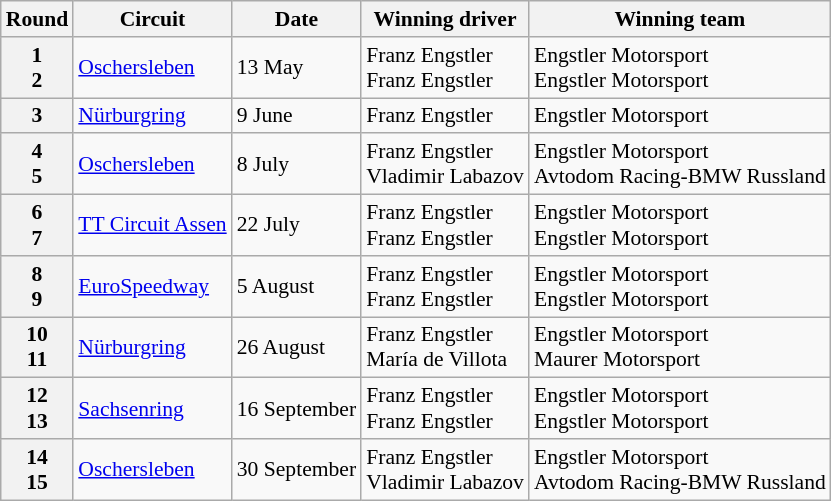<table class="wikitable" style="font-size: 90%">
<tr>
<th>Round</th>
<th>Circuit</th>
<th>Date</th>
<th>Winning driver</th>
<th>Winning team</th>
</tr>
<tr>
<th>1<br>2</th>
<td> <a href='#'>Oschersleben</a></td>
<td>13 May</td>
<td>Franz Engstler<br>Franz Engstler</td>
<td>Engstler Motorsport<br>Engstler Motorsport</td>
</tr>
<tr>
<th>3</th>
<td> <a href='#'>Nürburgring</a></td>
<td>9 June</td>
<td>Franz Engstler</td>
<td>Engstler Motorsport</td>
</tr>
<tr>
<th>4<br>5</th>
<td> <a href='#'>Oschersleben</a></td>
<td>8 July</td>
<td>Franz Engstler<br>Vladimir Labazov</td>
<td>Engstler Motorsport<br>Avtodom Racing-BMW Russland</td>
</tr>
<tr>
<th>6<br>7</th>
<td> <a href='#'>TT Circuit Assen</a></td>
<td>22 July</td>
<td>Franz Engstler<br>Franz Engstler</td>
<td>Engstler Motorsport<br>Engstler Motorsport</td>
</tr>
<tr>
<th>8<br>9</th>
<td> <a href='#'>EuroSpeedway</a></td>
<td>5 August</td>
<td>Franz Engstler<br>Franz Engstler</td>
<td>Engstler Motorsport<br>Engstler Motorsport</td>
</tr>
<tr>
<th>10<br>11</th>
<td> <a href='#'>Nürburgring</a></td>
<td>26 August</td>
<td>Franz Engstler<br>María de Villota</td>
<td>Engstler Motorsport<br>Maurer Motorsport</td>
</tr>
<tr>
<th>12<br>13</th>
<td> <a href='#'>Sachsenring</a></td>
<td>16 September</td>
<td>Franz Engstler<br>Franz Engstler</td>
<td>Engstler Motorsport<br>Engstler Motorsport</td>
</tr>
<tr>
<th>14<br>15</th>
<td> <a href='#'>Oschersleben</a></td>
<td>30 September</td>
<td>Franz Engstler<br>Vladimir Labazov</td>
<td>Engstler Motorsport<br>Avtodom Racing-BMW Russland</td>
</tr>
</table>
